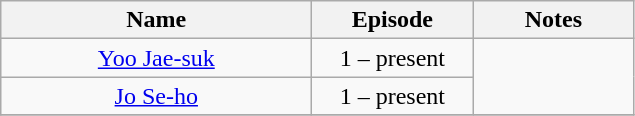<table class=wikitable style=text-align:center>
<tr>
<th style=width:200px>Name</th>
<th style=width:100px>Episode</th>
<th style=width:100px>Notes</th>
</tr>
<tr>
<td><a href='#'>Yoo Jae-suk</a></td>
<td>1 – present</td>
<td rowspan=2></td>
</tr>
<tr>
<td><a href='#'>Jo Se-ho</a></td>
<td>1 – present</td>
</tr>
<tr>
</tr>
</table>
